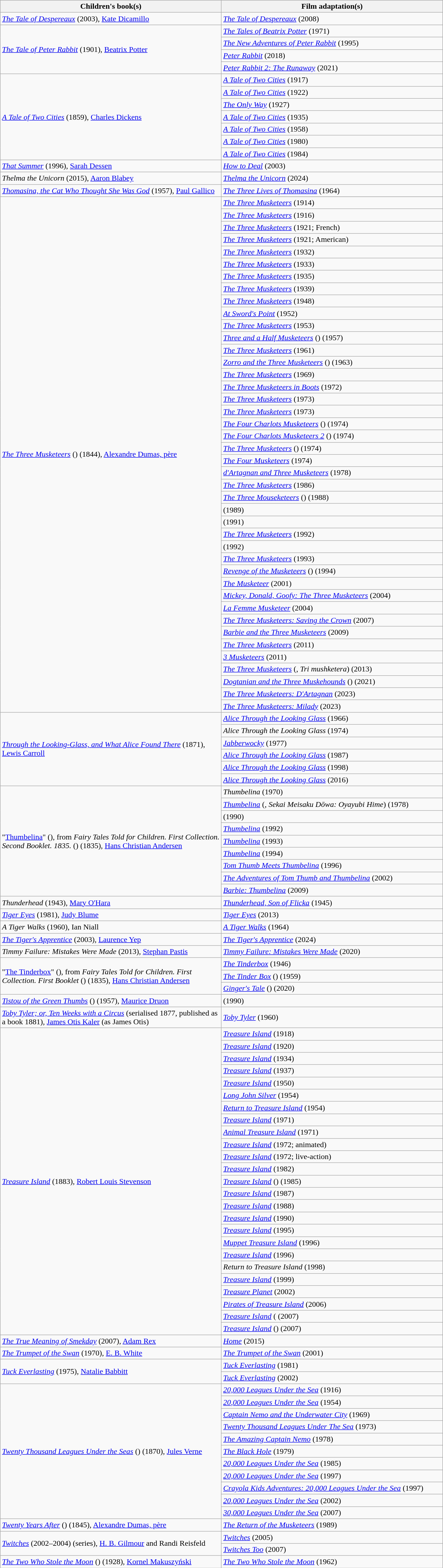<table class="wikitable">
<tr>
<th width="450">Children's book(s)</th>
<th width="450">Film adaptation(s)</th>
</tr>
<tr>
<td><em><a href='#'>The Tale of Despereaux</a></em> (2003), <a href='#'>Kate Dicamillo</a></td>
<td><em><a href='#'>The Tale of Despereaux</a></em> (2008)</td>
</tr>
<tr>
<td rowspan="4"><em><a href='#'>The Tale of Peter Rabbit</a></em> (1901), <a href='#'>Beatrix Potter</a></td>
<td><em><a href='#'>The Tales of Beatrix Potter</a></em> (1971)</td>
</tr>
<tr>
<td><em><a href='#'>The New Adventures of Peter Rabbit</a></em> (1995)</td>
</tr>
<tr>
<td><em><a href='#'>Peter Rabbit</a></em> (2018)</td>
</tr>
<tr>
<td><em><a href='#'>Peter Rabbit 2: The Runaway</a></em> (2021)</td>
</tr>
<tr>
<td rowspan="7"><em><a href='#'>A Tale of Two Cities</a></em> (1859), <a href='#'>Charles Dickens</a></td>
<td><em><a href='#'>A Tale of Two Cities</a></em> (1917)</td>
</tr>
<tr>
<td><em><a href='#'>A Tale of Two Cities</a></em> (1922)</td>
</tr>
<tr>
<td><em><a href='#'>The Only Way</a></em> (1927)</td>
</tr>
<tr>
<td><em><a href='#'>A Tale of Two Cities</a></em> (1935)</td>
</tr>
<tr>
<td><em><a href='#'>A Tale of Two Cities</a></em> (1958)</td>
</tr>
<tr>
<td><em><a href='#'>A Tale of Two Cities</a></em> (1980)</td>
</tr>
<tr>
<td><em><a href='#'>A Tale of Two Cities</a></em> (1984)</td>
</tr>
<tr>
<td><em><a href='#'>That Summer</a></em> (1996), <a href='#'>Sarah Dessen</a></td>
<td><em><a href='#'>How to Deal</a></em> (2003)</td>
</tr>
<tr>
<td><em>Thelma the Unicorn</em> (2015), <a href='#'>Aaron Blabey</a></td>
<td><em><a href='#'>Thelma the Unicorn</a></em> (2024)</td>
</tr>
<tr>
<td><em><a href='#'>Thomasina, the Cat Who Thought She Was God</a></em> (1957), <a href='#'>Paul Gallico</a></td>
<td><em><a href='#'>The Three Lives of Thomasina</a></em> (1964)</td>
</tr>
<tr>
<td rowspan="43"><em><a href='#'>The Three Musketeers</a></em> () (1844), <a href='#'>Alexandre Dumas, père</a></td>
</tr>
<tr>
<td><em><a href='#'>The Three Musketeers</a></em> (1914)</td>
</tr>
<tr>
<td><em><a href='#'>The Three Musketeers</a></em> (1916)</td>
</tr>
<tr>
<td><em><a href='#'>The Three Musketeers</a></em> (1921; French)</td>
</tr>
<tr>
<td><em><a href='#'>The Three Musketeers</a></em> (1921; American)</td>
</tr>
<tr>
<td><em><a href='#'>The Three Musketeers</a></em> (1932)</td>
</tr>
<tr>
<td><em><a href='#'>The Three Musketeers</a></em> (1933)</td>
</tr>
<tr>
<td><em><a href='#'>The Three Musketeers</a></em> (1935)</td>
</tr>
<tr>
<td><em><a href='#'>The Three Musketeers</a></em> (1939)</td>
</tr>
<tr>
<td><em><a href='#'>The Three Musketeers</a></em> (1948)</td>
</tr>
<tr>
<td><em><a href='#'>At Sword's Point</a></em> (1952)</td>
</tr>
<tr>
<td><em><a href='#'>The Three Musketeers</a></em> (1953)</td>
</tr>
<tr>
<td><em><a href='#'>Three and a Half Musketeers</a></em> () (1957)</td>
</tr>
<tr>
<td><em><a href='#'>The Three Musketeers</a></em> (1961)</td>
</tr>
<tr>
<td><em><a href='#'>Zorro and the Three Musketeers</a></em> () (1963)</td>
</tr>
<tr>
<td><em><a href='#'>The Three Musketeers</a></em> (1969)</td>
</tr>
<tr>
<td><em><a href='#'>The Three Musketeers in Boots</a></em> (1972)</td>
</tr>
<tr>
<td><em><a href='#'>The Three Musketeers</a></em> (1973)</td>
</tr>
<tr>
<td><em><a href='#'>The Three Musketeers</a></em> (1973)</td>
</tr>
<tr>
<td><em><a href='#'>The Four Charlots Musketeers</a></em> () (1974)</td>
</tr>
<tr>
<td><em><a href='#'>The Four Charlots Musketeers 2</a></em> () (1974)</td>
</tr>
<tr>
<td><em><a href='#'>The Three Musketeers</a></em> () (1974)</td>
</tr>
<tr>
<td><em><a href='#'>The Four Musketeers</a></em> (1974)</td>
</tr>
<tr>
<td><em><a href='#'>d'Artagnan and Three Musketeers</a></em> (1978)</td>
</tr>
<tr>
<td><em><a href='#'>The Three Musketeers</a></em> (1986)</td>
</tr>
<tr>
<td><em><a href='#'>The Three Mouseketeers</a></em> () (1988)</td>
</tr>
<tr>
<td> (1989)</td>
</tr>
<tr>
<td> (1991)</td>
</tr>
<tr>
<td><em><a href='#'>The Three Musketeers</a></em> (1992)</td>
</tr>
<tr>
<td><em></em> (1992)</td>
</tr>
<tr>
<td><em><a href='#'>The Three Musketeers</a></em> (1993)</td>
</tr>
<tr>
<td><em><a href='#'>Revenge of the Musketeers</a></em> () (1994)</td>
</tr>
<tr>
<td><em><a href='#'>The Musketeer</a></em> (2001)</td>
</tr>
<tr>
<td><em><a href='#'>Mickey, Donald, Goofy: The Three Musketeers</a></em> (2004)</td>
</tr>
<tr>
<td><em><a href='#'>La Femme Musketeer</a></em> (2004)</td>
</tr>
<tr>
<td><em><a href='#'>The Three Musketeers: Saving the Crown</a></em> (2007)</td>
</tr>
<tr>
<td><em><a href='#'>Barbie and the Three Musketeers</a></em> (2009)</td>
</tr>
<tr>
<td><em><a href='#'>The Three Musketeers</a></em> (2011)</td>
</tr>
<tr>
<td><em><a href='#'>3 Musketeers</a></em> (2011)</td>
</tr>
<tr>
<td><em><a href='#'>The Three Musketeers</a></em> (, <em>Tri mushketera</em>) (2013)</td>
</tr>
<tr>
<td><em><a href='#'>Dogtanian and the Three Muskehounds</a></em> () (2021)</td>
</tr>
<tr>
<td><em><a href='#'>The Three Musketeers: D'Artagnan</a></em> (2023)</td>
</tr>
<tr>
<td><em><a href='#'>The Three Musketeers: Milady</a></em> (2023)</td>
</tr>
<tr>
<td rowspan="6"><em><a href='#'>Through the Looking-Glass, and What Alice Found There</a></em> (1871), <a href='#'>Lewis Carroll</a></td>
<td><em><a href='#'>Alice Through the Looking Glass</a></em> (1966)</td>
</tr>
<tr>
<td><em>Alice Through the Looking Glass</em> (1974)</td>
</tr>
<tr>
<td><em><a href='#'>Jabberwocky</a></em> (1977)</td>
</tr>
<tr>
<td><em><a href='#'>Alice Through the Looking Glass</a></em> (1987)</td>
</tr>
<tr>
<td><em><a href='#'>Alice Through the Looking Glass</a></em> (1998)</td>
</tr>
<tr>
<td><em><a href='#'>Alice Through the Looking Glass</a></em> (2016)</td>
</tr>
<tr>
<td rowspan="9">"<a href='#'>Thumbelina</a>" (), from <em>Fairy Tales Told for Children. First Collection. Second Booklet. 1835.</em> () (1835), <a href='#'>Hans Christian Andersen</a></td>
<td><em>Thumbelina</em> (1970)</td>
</tr>
<tr>
<td><em><a href='#'>Thumbelina</a></em> (, <em>Sekai Meisaku Dōwa: Oyayubi Hime</em>) (1978)</td>
</tr>
<tr>
<td> (1990)</td>
</tr>
<tr>
<td><em><a href='#'>Thumbelina</a></em> (1992)</td>
</tr>
<tr>
<td><em><a href='#'>Thumbelina</a></em> (1993)</td>
</tr>
<tr>
<td><em><a href='#'>Thumbelina</a></em> (1994)</td>
</tr>
<tr>
<td><em><a href='#'>Tom Thumb Meets Thumbelina</a></em> (1996)</td>
</tr>
<tr>
<td><em><a href='#'>The Adventures of Tom Thumb and Thumbelina</a></em> (2002)</td>
</tr>
<tr>
<td><em><a href='#'>Barbie: Thumbelina</a></em> (2009)</td>
</tr>
<tr>
<td><em>Thunderhead</em> (1943), <a href='#'>Mary O'Hara</a></td>
<td><em><a href='#'>Thunderhead, Son of Flicka</a></em> (1945)</td>
</tr>
<tr>
<td><em><a href='#'>Tiger Eyes</a></em> (1981), <a href='#'>Judy Blume</a></td>
<td><em><a href='#'>Tiger Eyes</a></em> (2013)</td>
</tr>
<tr>
<td><em>A Tiger Walks</em> (1960), Ian Niall</td>
<td><em><a href='#'>A Tiger Walks</a></em> (1964)</td>
</tr>
<tr>
<td><em><a href='#'>The Tiger's Apprentice</a></em> (2003), <a href='#'>Laurence Yep</a></td>
<td><em><a href='#'>The Tiger's Apprentice</a></em> (2024)</td>
</tr>
<tr>
<td><em>Timmy Failure: Mistakes Were Made</em> (2013), <a href='#'>Stephan Pastis</a></td>
<td><em><a href='#'>Timmy Failure: Mistakes Were Made</a></em> (2020)</td>
</tr>
<tr>
<td rowspan="3">"<a href='#'>The Tinderbox</a>" (), from <em>Fairy Tales Told for Children. First Collection. First Booklet</em> () (1835), <a href='#'>Hans Christian Andersen</a></td>
<td><em><a href='#'>The Tinderbox</a></em> (1946)</td>
</tr>
<tr>
<td><em><a href='#'>The Tinder Box</a></em> () (1959)</td>
</tr>
<tr>
<td><em><a href='#'>Ginger's Tale</a></em> () (2020)</td>
</tr>
<tr>
<td><em><a href='#'>Tistou of the Green Thumbs</a></em> () (1957), <a href='#'>Maurice Druon</a></td>
<td> (1990)</td>
</tr>
<tr>
<td><em><a href='#'>Toby Tyler; or, Ten Weeks with a Circus</a></em> (serialised 1877, published as a book 1881), <a href='#'>James Otis Kaler</a> (as James Otis)</td>
<td><em><a href='#'>Toby Tyler</a></em> (1960)</td>
</tr>
<tr>
<td rowspan="25"><em><a href='#'>Treasure Island</a></em> (1883), <a href='#'>Robert Louis Stevenson</a></td>
<td><em><a href='#'>Treasure Island</a></em> (1918)</td>
</tr>
<tr>
<td><em><a href='#'>Treasure Island</a></em> (1920)</td>
</tr>
<tr>
<td><em><a href='#'>Treasure Island</a></em> (1934)</td>
</tr>
<tr>
<td><em><a href='#'>Treasure Island</a></em> (1937)</td>
</tr>
<tr>
<td><em><a href='#'>Treasure Island</a></em> (1950)</td>
</tr>
<tr>
<td><em><a href='#'>Long John Silver</a></em> (1954)</td>
</tr>
<tr>
<td><em><a href='#'>Return to Treasure Island</a></em> (1954)</td>
</tr>
<tr>
<td><em><a href='#'>Treasure Island</a></em> (1971)</td>
</tr>
<tr>
<td><em><a href='#'>Animal Treasure Island</a></em> (1971)</td>
</tr>
<tr>
<td><em><a href='#'>Treasure Island</a></em> (1972; animated)</td>
</tr>
<tr>
<td><em><a href='#'>Treasure Island</a></em> (1972; live-action)</td>
</tr>
<tr>
<td><em><a href='#'>Treasure Island</a></em> (1982)</td>
</tr>
<tr>
<td><em><a href='#'>Treasure Island</a></em> () (1985)</td>
</tr>
<tr>
<td><em><a href='#'>Treasure Island</a></em> (1987)</td>
</tr>
<tr>
<td><em><a href='#'>Treasure Island</a></em> (1988)</td>
</tr>
<tr>
<td><em><a href='#'>Treasure Island</a></em> (1990)</td>
</tr>
<tr>
<td><em><a href='#'>Treasure Island</a></em> (1995)</td>
</tr>
<tr>
<td><em><a href='#'>Muppet Treasure Island</a></em> (1996)</td>
</tr>
<tr>
<td><em><a href='#'>Treasure Island</a></em> (1996)</td>
</tr>
<tr>
<td><em>Return to Treasure Island</em> (1998)</td>
</tr>
<tr>
<td><em><a href='#'>Treasure Island</a></em> (1999)</td>
</tr>
<tr>
<td><em><a href='#'>Treasure Planet</a></em> (2002)</td>
</tr>
<tr>
<td><em><a href='#'>Pirates of Treasure Island</a></em> (2006)</td>
</tr>
<tr>
<td><em><a href='#'>Treasure Island</a></em> ( (2007)</td>
</tr>
<tr>
<td><em><a href='#'>Treasure Island</a></em> () (2007)</td>
</tr>
<tr>
<td><em><a href='#'>The True Meaning of Smekday</a></em> (2007), <a href='#'>Adam Rex</a></td>
<td><em><a href='#'>Home</a></em> (2015)</td>
</tr>
<tr>
<td><em><a href='#'>The Trumpet of the Swan</a></em> (1970), <a href='#'>E. B. White</a></td>
<td><em><a href='#'>The Trumpet of the Swan</a></em> (2001)</td>
</tr>
<tr>
<td rowspan="2"><em><a href='#'>Tuck Everlasting</a></em> (1975), <a href='#'>Natalie Babbitt</a></td>
<td><em><a href='#'>Tuck Everlasting</a></em> (1981)</td>
</tr>
<tr>
<td><em><a href='#'>Tuck Everlasting</a></em> (2002)</td>
</tr>
<tr>
<td rowspan="11"><em><a href='#'>Twenty Thousand Leagues Under the Seas</a></em> () (1870), <a href='#'>Jules Verne</a></td>
<td><em><a href='#'>20,000 Leagues Under the Sea</a></em> (1916)</td>
</tr>
<tr>
<td><em><a href='#'>20,000 Leagues Under the Sea</a></em> (1954)</td>
</tr>
<tr>
<td><em><a href='#'>Captain Nemo and the Underwater City</a></em> (1969)</td>
</tr>
<tr>
<td><em><a href='#'>Twenty Thousand Leagues Under The Sea</a></em> (1973)</td>
</tr>
<tr>
<td><em><a href='#'>The Amazing Captain Nemo</a></em> (1978)</td>
</tr>
<tr>
<td><em><a href='#'>The Black Hole</a></em> (1979)</td>
</tr>
<tr>
<td><em><a href='#'>20,000 Leagues Under the Sea</a></em> (1985)</td>
</tr>
<tr>
<td><em><a href='#'>20,000 Leagues Under the Sea</a></em> (1997)</td>
</tr>
<tr>
<td><em><a href='#'>Crayola Kids Adventures: 20,000 Leagues Under the Sea</a></em> (1997)</td>
</tr>
<tr>
<td><em><a href='#'>20,000 Leagues Under the Sea</a></em> (2002)</td>
</tr>
<tr>
<td><em><a href='#'>30,000 Leagues Under the Sea</a></em> (2007)</td>
</tr>
<tr>
<td><em><a href='#'>Twenty Years After</a></em> () (1845), <a href='#'>Alexandre Dumas, père</a></td>
<td><em><a href='#'>The Return of the Musketeers</a></em> (1989)</td>
</tr>
<tr>
<td rowspan="2"><em><a href='#'>Twitches</a></em> (2002–2004) (series), <a href='#'>H. B. Gilmour</a> and Randi Reisfeld</td>
<td><em><a href='#'>Twitches</a></em> (2005)</td>
</tr>
<tr>
<td><em><a href='#'>Twitches Too</a></em> (2007)</td>
</tr>
<tr>
<td><em><a href='#'>The Two Who Stole the Moon</a></em> () (1928), <a href='#'>Kornel Makuszyński</a></td>
<td><em><a href='#'>The Two Who Stole the Moon</a></em> (1962)</td>
</tr>
</table>
